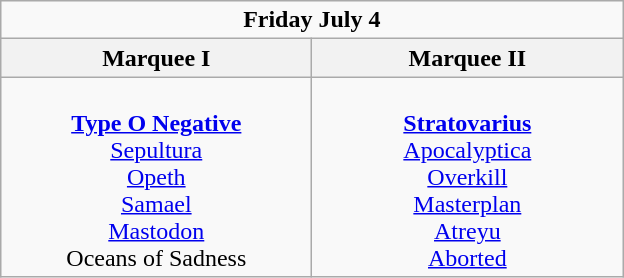<table class="wikitable">
<tr>
<td colspan="3" style="text-align:center;"><strong>Friday July 4</strong></td>
</tr>
<tr>
<th>Marquee I</th>
<th>Marquee II</th>
</tr>
<tr>
<td style="text-align:center; vertical-align:top; width:200px;"><br><strong><a href='#'>Type O Negative</a></strong>
<br><a href='#'>Sepultura</a>
<br><a href='#'>Opeth</a>
<br><a href='#'>Samael</a>
<br><a href='#'>Mastodon</a>
<br>Oceans of Sadness</td>
<td style="text-align:center; vertical-align:top; width:200px;"><br><strong><a href='#'>Stratovarius</a></strong>
<br><a href='#'>Apocalyptica</a>
<br><a href='#'>Overkill</a>
<br><a href='#'>Masterplan</a>
<br><a href='#'>Atreyu</a>
<br><a href='#'>Aborted</a></td>
</tr>
</table>
